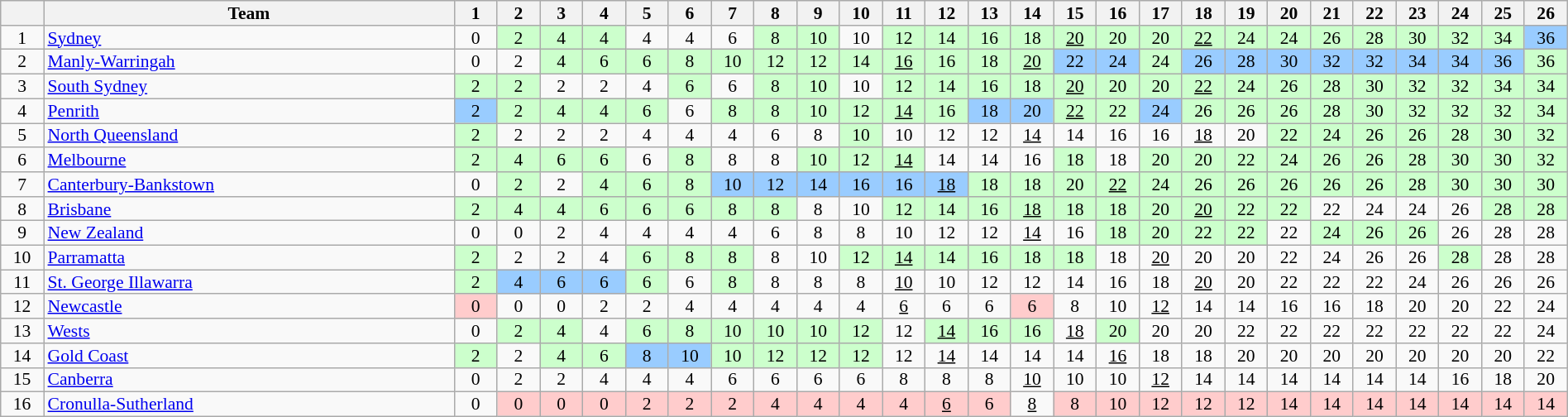<table class="wikitable"  style="text-align:center; line-height:90%; font-size:90%; width:100%;">
<tr>
<th style="width:20px;" abbr="Position"></th>
<th width=250>Team</th>
<th style="width:20px;" abbr="Round 1">1</th>
<th style="width:20px;" abbr="Round 2">2</th>
<th style="width:20px;" abbr="Round 3">3</th>
<th style="width:20px;" abbr="Round 4">4</th>
<th style="width:20px;" abbr="Round 5">5</th>
<th style="width:20px;" abbr="Round 6">6</th>
<th style="width:20px;" abbr="Round 7">7</th>
<th style="width:20px;" abbr="Round 8">8</th>
<th style="width:20px;" abbr="Round 9">9</th>
<th style="width:20px;" abbr="Round 10">10</th>
<th style="width:20px;" abbr="Round 11">11</th>
<th style="width:20px;" abbr="Round 12">12</th>
<th style="width:20px;" abbr="Round 13">13</th>
<th style="width:20px;" abbr="Round 14">14</th>
<th style="width:20px;" abbr="Round 15">15</th>
<th style="width:20px;" abbr="Round 16">16</th>
<th style="width:20px;" abbr="Round 17">17</th>
<th style="width:20px;" abbr="Round 18">18</th>
<th style="width:20px;" abbr="Round 19">19</th>
<th style="width:20px;" abbr="Round 20">20</th>
<th style="width:20px;" abbr="Round 21">21</th>
<th style="width:20px;" abbr="Round 22">22</th>
<th style="width:20px;" abbr="Round 23">23</th>
<th style="width:20px;" abbr="Round 24">24</th>
<th style="width:20px;" abbr="Round 25">25</th>
<th style="width:20px;" abbr="Round 26">26</th>
</tr>
<tr>
<td>1</td>
<td style="text-align:left;"> <a href='#'>Sydney</a></td>
<td>0</td>
<td style="background:#cfc;">2</td>
<td style="background:#cfc;">4</td>
<td style="background:#cfc;">4</td>
<td>4</td>
<td>4</td>
<td>6</td>
<td style="background:#cfc;">8</td>
<td style="background:#cfc;">10</td>
<td>10</td>
<td style="background:#cfc;">12</td>
<td style="background:#cfc;">14</td>
<td style="background:#cfc;">16</td>
<td style="background:#cfc;">18</td>
<td style="background:#cfc;"><u>20</u></td>
<td style="background:#cfc;">20</td>
<td style="background:#cfc;">20</td>
<td style="background:#cfc;"><u>22</u></td>
<td style="background:#cfc;">24</td>
<td style="background:#cfc;">24</td>
<td style="background:#cfc;">26</td>
<td style="background:#cfc;">28</td>
<td style="background:#cfc;">30</td>
<td style="background:#cfc;">32</td>
<td style="background:#cfc;">34</td>
<td style="background:#9cf;">36</td>
</tr>
<tr>
<td>2</td>
<td style="text-align:left;"> <a href='#'>Manly-Warringah</a></td>
<td>0</td>
<td>2</td>
<td style="background:#cfc;">4</td>
<td style="background:#cfc;">6</td>
<td style="background:#cfc;">6</td>
<td style="background:#cfc;">8</td>
<td style="background:#cfc;">10</td>
<td style="background:#cfc;">12</td>
<td style="background:#cfc;">12</td>
<td style="background:#cfc;">14</td>
<td style="background:#cfc;"><u>16</u></td>
<td style="background:#cfc;">16</td>
<td style="background:#cfc;">18</td>
<td style="background:#cfc;"><u>20</u></td>
<td style="background:#9cf;">22</td>
<td style="background:#9cf;">24</td>
<td style="background:#cfc;">24</td>
<td style="background:#9cf;">26</td>
<td style="background:#9cf;">28</td>
<td style="background:#9cf;">30</td>
<td style="background:#9cf;">32</td>
<td style="background:#9cf;">32</td>
<td style="background:#9cf;">34</td>
<td style="background:#9cf;">34</td>
<td style="background:#9cf;">36</td>
<td style="background:#cfc;">36</td>
</tr>
<tr>
<td>3</td>
<td style="text-align:left;"> <a href='#'>South Sydney</a></td>
<td style="background:#cfc;">2</td>
<td style="background:#cfc;">2</td>
<td>2</td>
<td>2</td>
<td>4</td>
<td style="background:#cfc;">6</td>
<td>6</td>
<td style="background:#cfc;">8</td>
<td style="background:#cfc;">10</td>
<td>10</td>
<td style="background:#cfc;">12</td>
<td style="background:#cfc;">14</td>
<td style="background:#cfc;">16</td>
<td style="background:#cfc;">18</td>
<td style="background:#cfc;"><u>20</u></td>
<td style="background:#cfc;">20</td>
<td style="background:#cfc;">20</td>
<td style="background:#cfc;"><u>22</u></td>
<td style="background:#cfc;">24</td>
<td style="background:#cfc;">26</td>
<td style="background:#cfc;">28</td>
<td style="background:#cfc;">30</td>
<td style="background:#cfc;">32</td>
<td style="background:#cfc;">32</td>
<td style="background:#cfc;">34</td>
<td style="background:#cfc;">34</td>
</tr>
<tr>
<td>4</td>
<td style="text-align:left;"> <a href='#'>Penrith</a></td>
<td style="background:#9cf;">2</td>
<td style="background:#cfc;">2</td>
<td style="background:#cfc;">4</td>
<td style="background:#cfc;">4</td>
<td style="background:#cfc;">6</td>
<td>6</td>
<td style="background:#cfc;">8</td>
<td style="background:#cfc;">8</td>
<td style="background:#cfc;">10</td>
<td style="background:#cfc;">12</td>
<td style="background:#cfc;"><u>14</u></td>
<td style="background:#cfc;">16</td>
<td style="background:#9cf;">18</td>
<td style="background:#9cf;">20</td>
<td style="background:#cfc;"><u>22</u></td>
<td style="background:#cfc;">22</td>
<td style="background:#9cf;">24</td>
<td style="background:#cfc;">26</td>
<td style="background:#cfc;">26</td>
<td style="background:#cfc;">26</td>
<td style="background:#cfc;">28</td>
<td style="background:#cfc;">30</td>
<td style="background:#cfc;">32</td>
<td style="background:#cfc;">32</td>
<td style="background:#cfc;">32</td>
<td style="background:#cfc;">34</td>
</tr>
<tr>
<td>5</td>
<td style="text-align:left;"> <a href='#'>North Queensland</a></td>
<td style="background:#cfc;">2</td>
<td>2</td>
<td>2</td>
<td>2</td>
<td>4</td>
<td>4</td>
<td>4</td>
<td>6</td>
<td>8</td>
<td style="background:#cfc;">10</td>
<td>10</td>
<td>12</td>
<td>12</td>
<td><u>14</u></td>
<td>14</td>
<td>16</td>
<td>16</td>
<td><u>18</u></td>
<td>20</td>
<td style="background:#cfc;">22</td>
<td style="background:#cfc;">24</td>
<td style="background:#cfc;">26</td>
<td style="background:#cfc;">26</td>
<td style="background:#cfc;">28</td>
<td style="background:#cfc;">30</td>
<td style="background:#cfc;">32</td>
</tr>
<tr>
<td>6</td>
<td style="text-align:left;"> <a href='#'>Melbourne</a></td>
<td style="background:#cfc;">2</td>
<td style="background:#cfc;">4</td>
<td style="background:#cfc;">6</td>
<td style="background:#cfc;">6</td>
<td>6</td>
<td style="background:#cfc;">8</td>
<td>8</td>
<td>8</td>
<td style="background:#cfc;">10</td>
<td style="background:#cfc;">12</td>
<td style="background:#cfc;"><u>14</u></td>
<td>14</td>
<td>14</td>
<td>16</td>
<td style="background:#cfc;">18</td>
<td>18</td>
<td style="background:#cfc;">20</td>
<td style="background:#cfc;">20</td>
<td style="background:#cfc;">22</td>
<td style="background:#cfc;">24</td>
<td style="background:#cfc;">26</td>
<td style="background:#cfc;">26</td>
<td style="background:#cfc;">28</td>
<td style="background:#cfc;">30</td>
<td style="background:#cfc;">30</td>
<td style="background:#cfc;">32</td>
</tr>
<tr>
<td>7</td>
<td style="text-align:left;"> <a href='#'>Canterbury-Bankstown</a></td>
<td>0</td>
<td style="background:#cfc;">2</td>
<td>2</td>
<td style="background:#cfc;">4</td>
<td style="background:#cfc;">6</td>
<td style="background:#cfc;">8</td>
<td style="background:#9cf;">10</td>
<td style="background:#9cf;">12</td>
<td style="background:#9cf;">14</td>
<td style="background:#9cf;">16</td>
<td style="background:#9cf;">16</td>
<td style="background:#9cf;"><u>18</u></td>
<td style="background:#cfc;">18</td>
<td style="background:#cfc;">18</td>
<td style="background:#cfc;">20</td>
<td style="background:#cfc;"><u>22</u></td>
<td style="background:#cfc;">24</td>
<td style="background:#cfc;">26</td>
<td style="background:#cfc;">26</td>
<td style="background:#cfc;">26</td>
<td style="background:#cfc;">26</td>
<td style="background:#cfc;">26</td>
<td style="background:#cfc;">28</td>
<td style="background:#cfc;">30</td>
<td style="background:#cfc;">30</td>
<td style="background:#cfc;">30</td>
</tr>
<tr>
<td>8</td>
<td style="text-align:left;"> <a href='#'>Brisbane</a></td>
<td style="background:#cfc;">2</td>
<td style="background:#cfc;">4</td>
<td style="background:#cfc;">4</td>
<td style="background:#cfc;">6</td>
<td style="background:#cfc;">6</td>
<td style="background:#cfc;">6</td>
<td style="background:#cfc;">8</td>
<td style="background:#cfc;">8</td>
<td>8</td>
<td>10</td>
<td style="background:#cfc;">12</td>
<td style="background:#cfc;">14</td>
<td style="background:#cfc;">16</td>
<td style="background:#cfc;"><u>18</u></td>
<td style="background:#cfc;">18</td>
<td style="background:#cfc;">18</td>
<td style="background:#cfc;">20</td>
<td style="background:#cfc;"><u>20</u></td>
<td style="background:#cfc;">22</td>
<td style="background:#cfc;">22</td>
<td>22</td>
<td>24</td>
<td>24</td>
<td>26</td>
<td style="background:#cfc;">28</td>
<td style="background:#cfc;">28</td>
</tr>
<tr>
<td>9</td>
<td style="text-align:left;"> <a href='#'>New Zealand</a></td>
<td>0</td>
<td>0</td>
<td>2</td>
<td>4</td>
<td>4</td>
<td>4</td>
<td>4</td>
<td>6</td>
<td>8</td>
<td>8</td>
<td>10</td>
<td>12</td>
<td>12</td>
<td><u>14</u></td>
<td>16</td>
<td style="background:#cfc;">18</td>
<td style="background:#cfc;">20</td>
<td style="background:#cfc;">22</td>
<td style="background:#cfc;">22</td>
<td>22</td>
<td style="background:#cfc;">24</td>
<td style="background:#cfc;">26</td>
<td style="background:#cfc;">26</td>
<td>26</td>
<td>28</td>
<td>28</td>
</tr>
<tr>
<td>10</td>
<td style="text-align:left;"> <a href='#'>Parramatta</a></td>
<td style="background:#cfc;">2</td>
<td>2</td>
<td>2</td>
<td>4</td>
<td style="background:#cfc;">6</td>
<td style="background:#cfc;">8</td>
<td style="background:#cfc;">8</td>
<td>8</td>
<td>10</td>
<td style="background:#cfc;">12</td>
<td style="background:#cfc;"><u>14</u></td>
<td style="background:#cfc;">14</td>
<td style="background:#cfc;">16</td>
<td style="background:#cfc;">18</td>
<td style="background:#cfc;">18</td>
<td>18</td>
<td><u>20</u></td>
<td>20</td>
<td>20</td>
<td>22</td>
<td>24</td>
<td>26</td>
<td>26</td>
<td style="background:#cfc;">28</td>
<td>28</td>
<td>28</td>
</tr>
<tr>
<td>11</td>
<td style="text-align:left;"> <a href='#'>St. George Illawarra</a></td>
<td style="background:#cfc;">2</td>
<td style="background:#9cf;">4</td>
<td style="background:#9cf;">6</td>
<td style="background:#9cf;">6</td>
<td style="background:#cfc;">6</td>
<td>6</td>
<td style="background:#cfc;">8</td>
<td>8</td>
<td>8</td>
<td>8</td>
<td><u>10</u></td>
<td>10</td>
<td>12</td>
<td>12</td>
<td>14</td>
<td>16</td>
<td>18</td>
<td><u>20</u></td>
<td>20</td>
<td>22</td>
<td>22</td>
<td>22</td>
<td>24</td>
<td>26</td>
<td>26</td>
<td>26</td>
</tr>
<tr>
<td>12</td>
<td style="text-align:left;"> <a href='#'>Newcastle</a></td>
<td style="background:#fcc;">0</td>
<td>0</td>
<td>0</td>
<td>2</td>
<td>2</td>
<td>4</td>
<td>4</td>
<td>4</td>
<td>4</td>
<td>4</td>
<td><u>6</u></td>
<td>6</td>
<td>6</td>
<td style="background:#fcc;">6</td>
<td>8</td>
<td>10</td>
<td><u>12</u></td>
<td>14</td>
<td>14</td>
<td>16</td>
<td>16</td>
<td>18</td>
<td>20</td>
<td>20</td>
<td>22</td>
<td>24</td>
</tr>
<tr>
<td>13</td>
<td style="text-align:left;"> <a href='#'>Wests</a></td>
<td>0</td>
<td style="background:#cfc;">2</td>
<td style="background:#cfc;">4</td>
<td>4</td>
<td style="background:#cfc;">6</td>
<td style="background:#cfc;">8</td>
<td style="background:#cfc;">10</td>
<td style="background:#cfc;">10</td>
<td style="background:#cfc;">10</td>
<td style="background:#cfc;">12</td>
<td>12</td>
<td style="background:#cfc;"><u>14</u></td>
<td style="background:#cfc;">16</td>
<td style="background:#cfc;">16</td>
<td><u>18</u></td>
<td style="background:#cfc;">20</td>
<td>20</td>
<td>20</td>
<td>22</td>
<td>22</td>
<td>22</td>
<td>22</td>
<td>22</td>
<td>22</td>
<td>22</td>
<td>24</td>
</tr>
<tr>
<td>14</td>
<td style="text-align:left;"> <a href='#'>Gold Coast</a></td>
<td style="background:#cfc;">2</td>
<td>2</td>
<td style="background:#cfc;">4</td>
<td style="background:#cfc;">6</td>
<td style="background:#9cf;">8</td>
<td style="background:#9cf;">10</td>
<td style="background:#cfc;">10</td>
<td style="background:#cfc;">12</td>
<td style="background:#cfc;">12</td>
<td style="background:#cfc;">12</td>
<td>12</td>
<td><u>14</u></td>
<td>14</td>
<td>14</td>
<td>14</td>
<td><u>16</u></td>
<td>18</td>
<td>18</td>
<td>20</td>
<td>20</td>
<td>20</td>
<td>20</td>
<td>20</td>
<td>20</td>
<td>20</td>
<td>22</td>
</tr>
<tr>
<td>15</td>
<td style="text-align:left;"> <a href='#'>Canberra</a></td>
<td>0</td>
<td>2</td>
<td>2</td>
<td>4</td>
<td>4</td>
<td>4</td>
<td>6</td>
<td>6</td>
<td>6</td>
<td>6</td>
<td>8</td>
<td>8</td>
<td>8</td>
<td><u>10</u></td>
<td>10</td>
<td>10</td>
<td><u>12</u></td>
<td>14</td>
<td>14</td>
<td>14</td>
<td>14</td>
<td>14</td>
<td>14</td>
<td>16</td>
<td>18</td>
<td>20</td>
</tr>
<tr>
<td>16</td>
<td style="text-align:left;"> <a href='#'>Cronulla-Sutherland</a></td>
<td>0</td>
<td style="background:#fcc;">0</td>
<td style="background:#fcc;">0</td>
<td style="background:#fcc;">0</td>
<td style="background:#fcc;">2</td>
<td style="background:#fcc;">2</td>
<td style="background:#fcc;">2</td>
<td style="background:#fcc;">4</td>
<td style="background:#fcc;">4</td>
<td style="background:#fcc;">4</td>
<td style="background:#fcc;">4</td>
<td style="background:#fcc;"><u>6</u></td>
<td style="background:#fcc;">6</td>
<td><u>8</u></td>
<td style="background:#fcc;">8</td>
<td style="background:#fcc;">10</td>
<td style="background:#fcc;">12</td>
<td style="background:#fcc;">12</td>
<td style="background:#fcc;">12</td>
<td style="background:#fcc;">14</td>
<td style="background:#fcc;">14</td>
<td style="background:#fcc;">14</td>
<td style="background:#fcc;">14</td>
<td style="background:#fcc;">14</td>
<td style="background:#fcc;">14</td>
<td style="background:#fcc;">14</td>
</tr>
</table>
